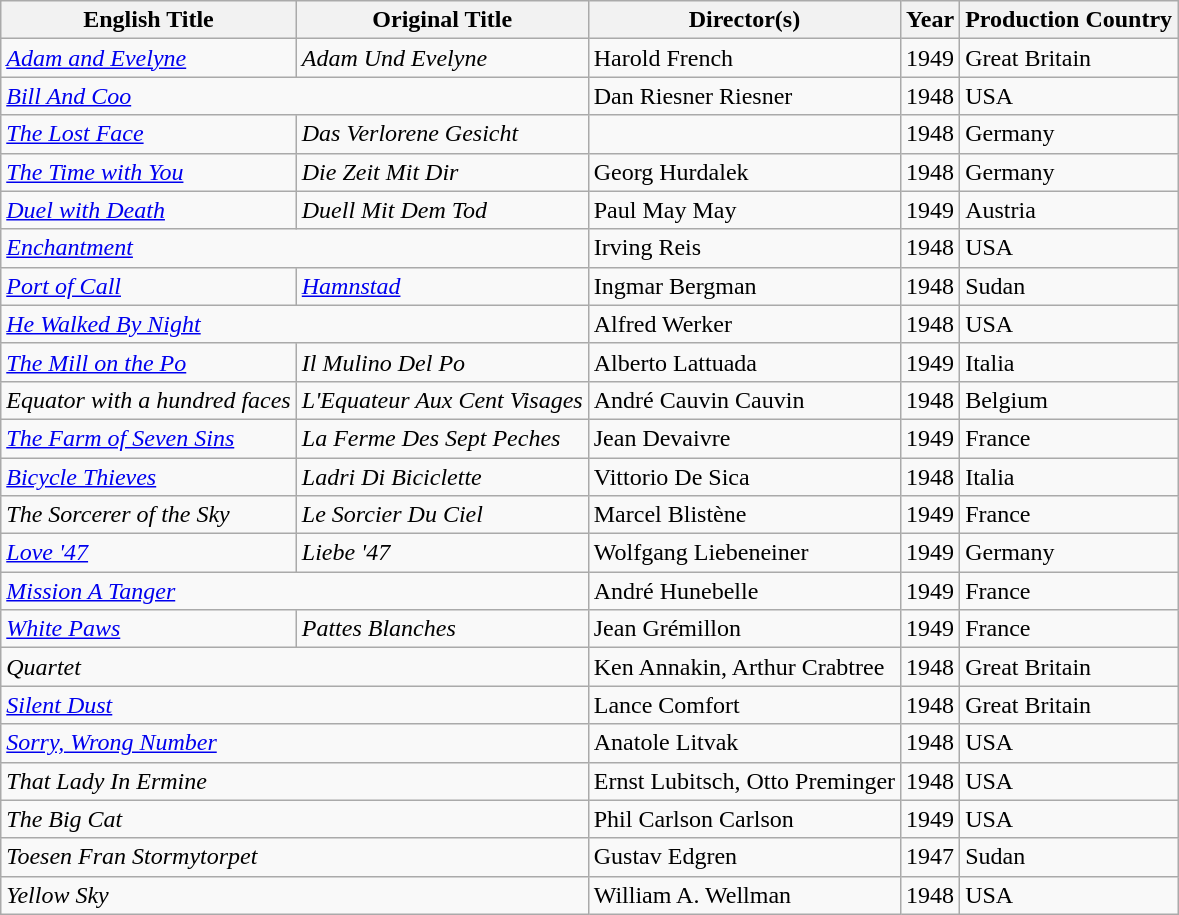<table class="wikitable sortable">
<tr>
<th>English Title</th>
<th>Original Title</th>
<th>Director(s)</th>
<th>Year</th>
<th>Production Country</th>
</tr>
<tr>
<td><em><a href='#'>Adam and Evelyne</a></em></td>
<td><em>Adam Und Evelyne</em></td>
<td>Harold French</td>
<td>1949</td>
<td>Great Britain</td>
</tr>
<tr>
<td colspan="2"><em><a href='#'>Bill And Coo</a></em></td>
<td>Dan Riesner Riesner</td>
<td>1948</td>
<td>USA</td>
</tr>
<tr>
<td><em><a href='#'>The Lost Face</a></em></td>
<td><em>Das Verlorene Gesicht</em></td>
<td></td>
<td>1948</td>
<td>Germany</td>
</tr>
<tr>
<td><em><a href='#'>The Time with You</a></em></td>
<td><em>Die Zeit Mit Dir</em></td>
<td>Georg Hurdalek</td>
<td>1948</td>
<td>Germany</td>
</tr>
<tr>
<td><em><a href='#'>Duel with Death</a></em></td>
<td><em>Duell Mit Dem Tod</em></td>
<td>Paul May May</td>
<td>1949</td>
<td>Austria</td>
</tr>
<tr>
<td colspan="2"><em><a href='#'>Enchantment</a></em></td>
<td>Irving Reis</td>
<td>1948</td>
<td>USA</td>
</tr>
<tr>
<td><em><a href='#'>Port of Call</a></em></td>
<td><em><a href='#'>Hamnstad</a></em></td>
<td>Ingmar Bergman</td>
<td>1948</td>
<td>Sudan</td>
</tr>
<tr>
<td colspan="2"><em><a href='#'>He Walked By Night</a></em></td>
<td>Alfred Werker</td>
<td>1948</td>
<td>USA</td>
</tr>
<tr>
<td><em><a href='#'>The Mill on the Po</a></em></td>
<td><em>Il Mulino Del Po</em></td>
<td>Alberto Lattuada</td>
<td>1949</td>
<td>Italia</td>
</tr>
<tr>
<td><em>Equator with a hundred faces</em></td>
<td><em>L'Equateur Aux Cent Visages</em></td>
<td>André Cauvin Cauvin</td>
<td>1948</td>
<td>Belgium</td>
</tr>
<tr>
<td><em><a href='#'>The Farm of Seven Sins</a></em></td>
<td><em>La Ferme Des Sept Peches</em></td>
<td>Jean Devaivre</td>
<td>1949</td>
<td>France</td>
</tr>
<tr>
<td><em><a href='#'>Bicycle Thieves</a></em></td>
<td><em>Ladri Di Biciclette</em></td>
<td>Vittorio De Sica</td>
<td>1948</td>
<td>Italia</td>
</tr>
<tr>
<td><em>The Sorcerer of the Sky</em></td>
<td><em>Le Sorcier Du Ciel</em></td>
<td>Marcel Blistène</td>
<td>1949</td>
<td>France</td>
</tr>
<tr>
<td><em><a href='#'>Love '47</a></em></td>
<td><em>Liebe '47</em></td>
<td>Wolfgang Liebeneiner</td>
<td>1949</td>
<td>Germany</td>
</tr>
<tr>
<td colspan="2"><em><a href='#'>Mission A Tanger</a></em></td>
<td>André Hunebelle</td>
<td>1949</td>
<td>France</td>
</tr>
<tr>
<td><em><a href='#'>White Paws</a></em></td>
<td><em>Pattes Blanches</em></td>
<td>Jean Grémillon</td>
<td>1949</td>
<td>France</td>
</tr>
<tr>
<td colspan="2"><em>Quartet</em></td>
<td>Ken Annakin, Arthur Crabtree</td>
<td>1948</td>
<td>Great Britain</td>
</tr>
<tr>
<td colspan="2"><em><a href='#'>Silent Dust</a></em></td>
<td>Lance Comfort</td>
<td>1948</td>
<td>Great Britain</td>
</tr>
<tr>
<td colspan="2"><em><a href='#'>Sorry, Wrong Number</a></em></td>
<td>Anatole Litvak</td>
<td>1948</td>
<td>USA</td>
</tr>
<tr>
<td colspan="2"><em>That Lady In Ermine</em></td>
<td>Ernst Lubitsch, Otto Preminger</td>
<td>1948</td>
<td>USA</td>
</tr>
<tr>
<td colspan="2"><em>The Big Cat</em></td>
<td>Phil Carlson Carlson</td>
<td>1949</td>
<td>USA</td>
</tr>
<tr>
<td colspan="2"><em>Toesen Fran Stormytorpet</em></td>
<td>Gustav Edgren</td>
<td>1947</td>
<td>Sudan</td>
</tr>
<tr>
<td colspan="2"><em>Yellow Sky</em></td>
<td>William A. Wellman</td>
<td>1948</td>
<td>USA</td>
</tr>
</table>
